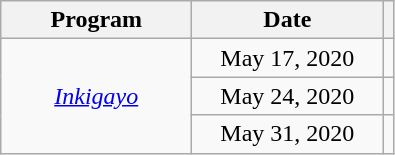<table class="sortable wikitable" style="text-align:center;">
<tr>
<th width="120">Program</th>
<th width="120">Date</th>
<th class="unsortable"></th>
</tr>
<tr>
<td rowspan="3"><em><a href='#'>Inkigayo</a></em></td>
<td>May 17, 2020</td>
<td></td>
</tr>
<tr>
<td>May 24, 2020</td>
<td></td>
</tr>
<tr>
<td>May 31, 2020</td>
<td></td>
</tr>
</table>
